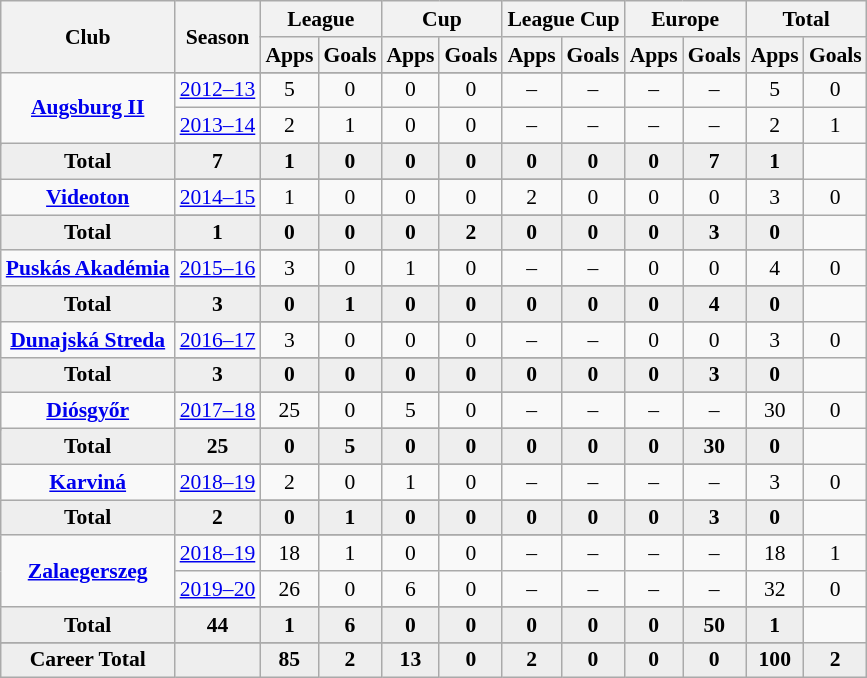<table class="wikitable" style="font-size:90%; text-align: center;">
<tr>
<th rowspan="2">Club</th>
<th rowspan="2">Season</th>
<th colspan="2">League</th>
<th colspan="2">Cup</th>
<th colspan="2">League Cup</th>
<th colspan="2">Europe</th>
<th colspan="2">Total</th>
</tr>
<tr>
<th>Apps</th>
<th>Goals</th>
<th>Apps</th>
<th>Goals</th>
<th>Apps</th>
<th>Goals</th>
<th>Apps</th>
<th>Goals</th>
<th>Apps</th>
<th>Goals</th>
</tr>
<tr ||-||-||-|->
<td rowspan="4" valign="center"><strong><a href='#'>Augsburg II</a></strong></td>
</tr>
<tr>
<td><a href='#'>2012–13</a></td>
<td>5</td>
<td>0</td>
<td>0</td>
<td>0</td>
<td>–</td>
<td>–</td>
<td>–</td>
<td>–</td>
<td>5</td>
<td>0</td>
</tr>
<tr>
<td><a href='#'>2013–14</a></td>
<td>2</td>
<td>1</td>
<td>0</td>
<td>0</td>
<td>–</td>
<td>–</td>
<td>–</td>
<td>–</td>
<td>2</td>
<td>1</td>
</tr>
<tr>
</tr>
<tr style="font-weight:bold; background-color:#eeeeee;">
<td>Total</td>
<td>7</td>
<td>1</td>
<td>0</td>
<td>0</td>
<td>0</td>
<td>0</td>
<td>0</td>
<td>0</td>
<td>7</td>
<td>1</td>
</tr>
<tr>
<td rowspan="3" valign="center"><strong><a href='#'>Videoton</a></strong></td>
</tr>
<tr>
<td><a href='#'>2014–15</a></td>
<td>1</td>
<td>0</td>
<td>0</td>
<td>0</td>
<td>2</td>
<td>0</td>
<td>0</td>
<td>0</td>
<td>3</td>
<td>0</td>
</tr>
<tr>
</tr>
<tr style="font-weight:bold; background-color:#eeeeee;">
<td>Total</td>
<td>1</td>
<td>0</td>
<td>0</td>
<td>0</td>
<td>2</td>
<td>0</td>
<td>0</td>
<td>0</td>
<td>3</td>
<td>0</td>
</tr>
<tr>
<td rowspan="3" valign="center"><strong><a href='#'>Puskás Akadémia</a></strong></td>
</tr>
<tr>
<td><a href='#'>2015–16</a></td>
<td>3</td>
<td>0</td>
<td>1</td>
<td>0</td>
<td>–</td>
<td>–</td>
<td>0</td>
<td>0</td>
<td>4</td>
<td>0</td>
</tr>
<tr>
</tr>
<tr style="font-weight:bold; background-color:#eeeeee;">
<td>Total</td>
<td>3</td>
<td>0</td>
<td>1</td>
<td>0</td>
<td>0</td>
<td>0</td>
<td>0</td>
<td>0</td>
<td>4</td>
<td>0</td>
</tr>
<tr>
<td rowspan="3" valign="center"><strong><a href='#'>Dunajská Streda</a></strong></td>
</tr>
<tr>
<td><a href='#'>2016–17</a></td>
<td>3</td>
<td>0</td>
<td>0</td>
<td>0</td>
<td>–</td>
<td>–</td>
<td>0</td>
<td>0</td>
<td>3</td>
<td>0</td>
</tr>
<tr>
</tr>
<tr style="font-weight:bold; background-color:#eeeeee;">
<td>Total</td>
<td>3</td>
<td>0</td>
<td>0</td>
<td>0</td>
<td>0</td>
<td>0</td>
<td>0</td>
<td>0</td>
<td>3</td>
<td>0</td>
</tr>
<tr>
<td rowspan="3" valign="center"><strong><a href='#'>Diósgyőr</a></strong></td>
</tr>
<tr>
<td><a href='#'>2017–18</a></td>
<td>25</td>
<td>0</td>
<td>5</td>
<td>0</td>
<td>–</td>
<td>–</td>
<td>–</td>
<td>–</td>
<td>30</td>
<td>0</td>
</tr>
<tr>
</tr>
<tr style="font-weight:bold; background-color:#eeeeee;">
<td>Total</td>
<td>25</td>
<td>0</td>
<td>5</td>
<td>0</td>
<td>0</td>
<td>0</td>
<td>0</td>
<td>0</td>
<td>30</td>
<td>0</td>
</tr>
<tr>
<td rowspan="3" valign="center"><strong><a href='#'>Karviná</a></strong></td>
</tr>
<tr>
<td><a href='#'>2018–19</a></td>
<td>2</td>
<td>0</td>
<td>1</td>
<td>0</td>
<td>–</td>
<td>–</td>
<td>–</td>
<td>–</td>
<td>3</td>
<td>0</td>
</tr>
<tr>
</tr>
<tr style="font-weight:bold; background-color:#eeeeee;">
<td>Total</td>
<td>2</td>
<td>0</td>
<td>1</td>
<td>0</td>
<td>0</td>
<td>0</td>
<td>0</td>
<td>0</td>
<td>3</td>
<td>0</td>
</tr>
<tr>
<td rowspan="4" valign="center"><strong><a href='#'>Zalaegerszeg</a></strong></td>
</tr>
<tr>
<td><a href='#'>2018–19</a></td>
<td>18</td>
<td>1</td>
<td>0</td>
<td>0</td>
<td>–</td>
<td>–</td>
<td>–</td>
<td>–</td>
<td>18</td>
<td>1</td>
</tr>
<tr>
<td><a href='#'>2019–20</a></td>
<td>26</td>
<td>0</td>
<td>6</td>
<td>0</td>
<td>–</td>
<td>–</td>
<td>–</td>
<td>–</td>
<td>32</td>
<td>0</td>
</tr>
<tr>
</tr>
<tr style="font-weight:bold; background-color:#eeeeee;">
<td>Total</td>
<td>44</td>
<td>1</td>
<td>6</td>
<td>0</td>
<td>0</td>
<td>0</td>
<td>0</td>
<td>0</td>
<td>50</td>
<td>1</td>
</tr>
<tr>
</tr>
<tr style="font-weight:bold; background-color:#eeeeee;">
<td rowspan="2" valign="top"><strong>Career Total</strong></td>
<td></td>
<td><strong>85</strong></td>
<td><strong>2</strong></td>
<td><strong>13</strong></td>
<td><strong>0</strong></td>
<td><strong>2</strong></td>
<td><strong>0</strong></td>
<td><strong>0</strong></td>
<td><strong>0</strong></td>
<td><strong>100</strong></td>
<td><strong>2</strong></td>
</tr>
</table>
